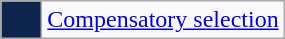<table class=wikitable>
<tr>
<td style="background:#0D254C; width:20px; em;"></td>
<td><a href='#'>Compensatory selection</a></td>
</tr>
</table>
